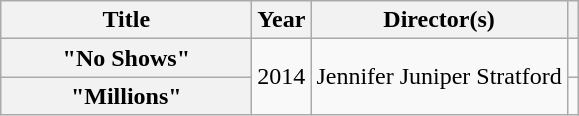<table class="wikitable plainrowheaders" style="text-align:center;">
<tr>
<th scope="col" style="width:10em;">Title</th>
<th scope="col">Year</th>
<th scope="col">Director(s)</th>
<th scope="col"></th>
</tr>
<tr>
<th scope="row">"No Shows"</th>
<td rowspan="2">2014</td>
<td rowspan="2">Jennifer Juniper Stratford</td>
<td rowspan="1"></td>
</tr>
<tr>
<th scope="row">"Millions"</th>
<td></td>
</tr>
</table>
